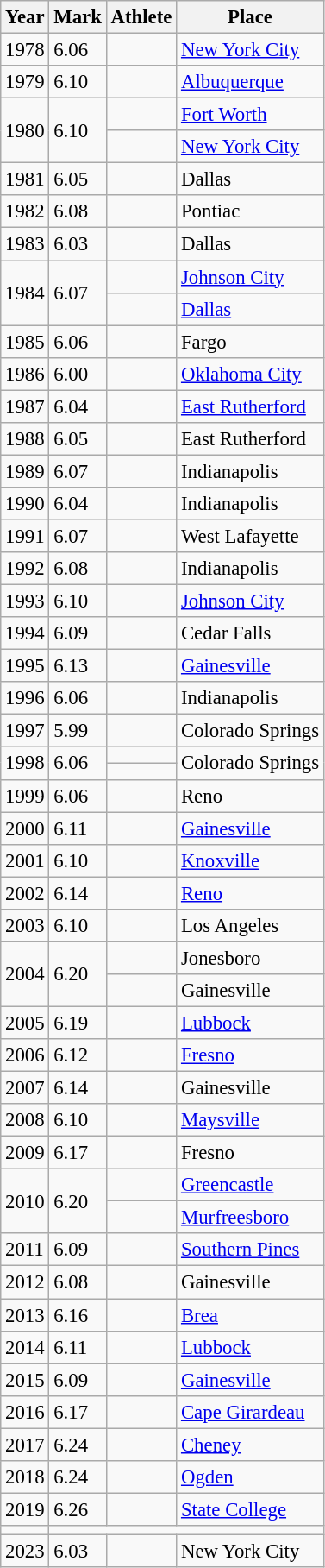<table class="wikitable sortable" style="font-size:95%;">
<tr>
<th>Year</th>
<th>Mark</th>
<th>Athlete</th>
<th>Place</th>
</tr>
<tr>
<td>1978</td>
<td>6.06 </td>
<td align=left></td>
<td><a href='#'>New York City</a></td>
</tr>
<tr>
<td>1979</td>
<td>6.10  </td>
<td align=left></td>
<td><a href='#'>Albuquerque</a></td>
</tr>
<tr>
<td rowspan=2>1980</td>
<td rowspan=2>6.10 </td>
<td align=left></td>
<td><a href='#'>Fort Worth</a></td>
</tr>
<tr>
<td align=left></td>
<td><a href='#'>New York City</a></td>
</tr>
<tr>
<td>1981</td>
<td>6.05 </td>
<td align=left></td>
<td>Dallas</td>
</tr>
<tr>
<td>1982</td>
<td>6.08</td>
<td align=left></td>
<td>Pontiac</td>
</tr>
<tr>
<td>1983</td>
<td>6.03 </td>
<td align=left></td>
<td>Dallas</td>
</tr>
<tr>
<td rowspan=2>1984</td>
<td rowspan=2>6.07 </td>
<td align=left></td>
<td><a href='#'>Johnson City</a></td>
</tr>
<tr>
<td align=left></td>
<td><a href='#'>Dallas</a></td>
</tr>
<tr>
<td>1985</td>
<td>6.06</td>
<td align=left></td>
<td>Fargo</td>
</tr>
<tr>
<td>1986</td>
<td>6.00</td>
<td align=left></td>
<td><a href='#'>Oklahoma City</a></td>
</tr>
<tr>
<td>1987</td>
<td>6.04</td>
<td align=left></td>
<td><a href='#'>East Rutherford</a></td>
</tr>
<tr>
<td>1988</td>
<td>6.05</td>
<td align=left></td>
<td>East Rutherford</td>
</tr>
<tr>
<td>1989</td>
<td>6.07</td>
<td align=left></td>
<td>Indianapolis</td>
</tr>
<tr>
<td>1990</td>
<td>6.04</td>
<td align=left></td>
<td>Indianapolis</td>
</tr>
<tr>
<td>1991</td>
<td>6.07</td>
<td align=left></td>
<td>West Lafayette</td>
</tr>
<tr>
<td>1992</td>
<td>6.08</td>
<td align=left></td>
<td>Indianapolis</td>
</tr>
<tr>
<td>1993</td>
<td>6.10</td>
<td align=left></td>
<td><a href='#'>Johnson City</a></td>
</tr>
<tr>
<td>1994</td>
<td>6.09</td>
<td align=left></td>
<td>Cedar Falls</td>
</tr>
<tr>
<td>1995</td>
<td>6.13</td>
<td align=left></td>
<td><a href='#'>Gainesville</a></td>
</tr>
<tr>
<td>1996</td>
<td>6.06</td>
<td align=left></td>
<td>Indianapolis</td>
</tr>
<tr>
<td>1997</td>
<td>5.99 </td>
<td align=left></td>
<td>Colorado Springs</td>
</tr>
<tr>
<td rowspan=2>1998</td>
<td rowspan=2>6.06 </td>
<td align=left></td>
<td rowspan=2>Colorado Springs</td>
</tr>
<tr>
<td align=left></td>
</tr>
<tr>
<td>1999</td>
<td>6.06 </td>
<td align=left></td>
<td>Reno</td>
</tr>
<tr>
<td>2000</td>
<td>6.11</td>
<td align=left></td>
<td><a href='#'>Gainesville</a></td>
</tr>
<tr>
<td>2001</td>
<td>6.10</td>
<td align=left></td>
<td><a href='#'>Knoxville</a></td>
</tr>
<tr>
<td>2002</td>
<td>6.14 </td>
<td align=left></td>
<td><a href='#'>Reno</a></td>
</tr>
<tr>
<td>2003</td>
<td>6.10</td>
<td align=left></td>
<td>Los Angeles</td>
</tr>
<tr>
<td rowspan=2>2004</td>
<td rowspan=2>6.20</td>
<td></td>
<td>Jonesboro</td>
</tr>
<tr>
<td></td>
<td>Gainesville</td>
</tr>
<tr>
<td>2005</td>
<td>6.19</td>
<td></td>
<td><a href='#'>Lubbock</a></td>
</tr>
<tr>
<td>2006</td>
<td>6.12</td>
<td align=left></td>
<td><a href='#'>Fresno</a></td>
</tr>
<tr>
<td>2007</td>
<td>6.14</td>
<td align=left></td>
<td>Gainesville</td>
</tr>
<tr>
<td>2008</td>
<td>6.10</td>
<td></td>
<td><a href='#'>Maysville</a></td>
</tr>
<tr>
<td>2009</td>
<td>6.17</td>
<td></td>
<td>Fresno</td>
</tr>
<tr>
<td rowspan=2>2010</td>
<td rowspan=2>6.20</td>
<td></td>
<td><a href='#'>Greencastle</a></td>
</tr>
<tr>
<td></td>
<td><a href='#'>Murfreesboro</a></td>
</tr>
<tr>
<td>2011</td>
<td>6.09</td>
<td align=left></td>
<td><a href='#'>Southern Pines</a></td>
</tr>
<tr>
<td>2012</td>
<td>6.08</td>
<td align=left></td>
<td>Gainesville</td>
</tr>
<tr>
<td>2013</td>
<td>6.16</td>
<td align=left></td>
<td><a href='#'>Brea</a></td>
</tr>
<tr>
<td>2014</td>
<td>6.11</td>
<td align=left></td>
<td><a href='#'>Lubbock</a></td>
</tr>
<tr>
<td>2015</td>
<td>6.09</td>
<td align=left></td>
<td><a href='#'>Gainesville</a></td>
</tr>
<tr>
<td>2016</td>
<td>6.17</td>
<td align=left></td>
<td><a href='#'>Cape Girardeau</a></td>
</tr>
<tr>
<td>2017</td>
<td>6.24</td>
<td align=left></td>
<td><a href='#'>Cheney</a></td>
</tr>
<tr>
<td>2018</td>
<td>6.24</td>
<td align=left></td>
<td><a href='#'>Ogden</a></td>
</tr>
<tr>
<td>2019</td>
<td>6.26</td>
<td align=left></td>
<td><a href='#'>State College</a></td>
</tr>
<tr>
<td></td>
</tr>
<tr>
<td>2023</td>
<td>6.03</td>
<td align=left></td>
<td>New York City</td>
</tr>
</table>
